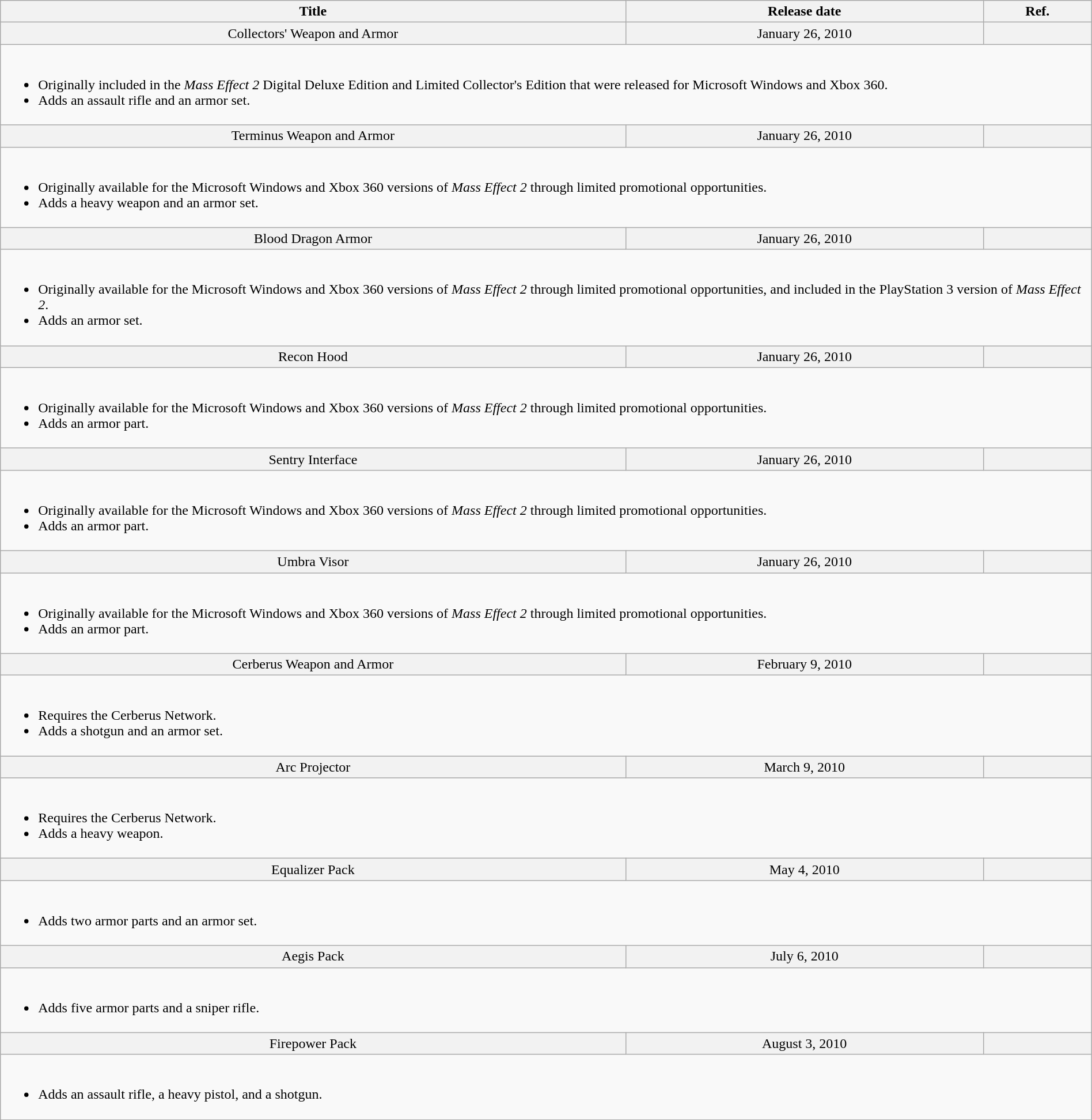<table class="wikitable" width="100%">
<tr style="text-align: center;">
<th scope="col">Title</th>
<th scope="col">Release date</th>
<th scope="col" class="unsortable">Ref.</th>
</tr>
<tr bgcolor="#F2F2F2" align="center">
<th scope="row" style="font-weight:normal;">Collectors' Weapon and Armor</th>
<td>January 26, 2010</td>
<td></td>
</tr>
<tr>
<td colspan="3"><br><ul><li>Originally included in the <em>Mass Effect 2</em> Digital Deluxe Edition and Limited Collector's Edition that were released for Microsoft Windows and Xbox 360.</li><li>Adds an assault rifle and an armor set.</li></ul></td>
</tr>
<tr bgcolor="#F2F2F2" align="center">
<th scope="row" style="font-weight:normal;">Terminus Weapon and Armor</th>
<td>January 26, 2010</td>
<td></td>
</tr>
<tr>
<td colspan="3"><br><ul><li>Originally available for the Microsoft Windows and Xbox 360 versions of <em>Mass Effect 2</em> through limited promotional opportunities.</li><li>Adds a heavy weapon and an armor set.</li></ul></td>
</tr>
<tr bgcolor="#F2F2F2" align="center">
<th scope="row" style="font-weight:normal;">Blood Dragon Armor</th>
<td>January 26, 2010</td>
<td></td>
</tr>
<tr>
<td colspan="3"><br><ul><li>Originally available for the Microsoft Windows and Xbox 360 versions of <em>Mass Effect 2</em> through limited promotional opportunities, and included in the PlayStation 3 version of <em>Mass Effect 2</em>.</li><li>Adds an armor set.</li></ul></td>
</tr>
<tr bgcolor="#F2F2F2" align="center">
<th scope="row" style="font-weight:normal;">Recon Hood</th>
<td>January 26, 2010</td>
<td></td>
</tr>
<tr>
<td colspan="3"><br><ul><li>Originally available for the Microsoft Windows and Xbox 360 versions of <em>Mass Effect 2</em> through limited promotional opportunities.</li><li>Adds an armor part.</li></ul></td>
</tr>
<tr bgcolor="#F2F2F2" align="center">
<th scope="row" style="font-weight:normal;">Sentry Interface</th>
<td>January 26, 2010</td>
<td></td>
</tr>
<tr>
<td colspan="3"><br><ul><li>Originally available for the Microsoft Windows and Xbox 360 versions of <em>Mass Effect 2</em> through limited promotional opportunities.</li><li>Adds an armor part.</li></ul></td>
</tr>
<tr bgcolor="#F2F2F2" align="center">
<th scope="row" style="font-weight:normal;">Umbra Visor</th>
<td>January 26, 2010</td>
<td></td>
</tr>
<tr>
<td colspan="3"><br><ul><li>Originally available for the Microsoft Windows and Xbox 360 versions of <em>Mass Effect 2</em> through limited promotional opportunities.</li><li>Adds an armor part.</li></ul></td>
</tr>
<tr bgcolor="#F2F2F2" align="center">
<th scope="row" style="font-weight:normal;">Cerberus Weapon and Armor</th>
<td>February 9, 2010</td>
<td></td>
</tr>
<tr>
<td colspan="3"><br><ul><li>Requires the Cerberus Network.</li><li>Adds a shotgun and an armor set.</li></ul></td>
</tr>
<tr bgcolor="#F2F2F2" align="center">
<th scope="row" style="font-weight:normal;">Arc Projector</th>
<td>March 9, 2010</td>
<td></td>
</tr>
<tr>
<td colspan="3"><br><ul><li>Requires the Cerberus Network.</li><li>Adds a heavy weapon.</li></ul></td>
</tr>
<tr bgcolor="#F2F2F2" align="center">
<th scope="row" style="font-weight:normal;">Equalizer Pack</th>
<td>May 4, 2010</td>
<td></td>
</tr>
<tr>
<td colspan="3"><br><ul><li>Adds two armor parts and an armor set.</li></ul></td>
</tr>
<tr bgcolor="#F2F2F2" align="center">
<th scope="row" style="font-weight:normal;">Aegis Pack</th>
<td>July 6, 2010</td>
<td></td>
</tr>
<tr>
<td colspan="3"><br><ul><li>Adds five armor parts and a sniper rifle.</li></ul></td>
</tr>
<tr bgcolor="#F2F2F2" align="center">
<th scope="row" style="font-weight:normal;">Firepower Pack</th>
<td>August 3, 2010</td>
<td></td>
</tr>
<tr>
<td colspan="3"><br><ul><li>Adds an assault rifle, a heavy pistol, and a shotgun.</li></ul></td>
</tr>
</table>
